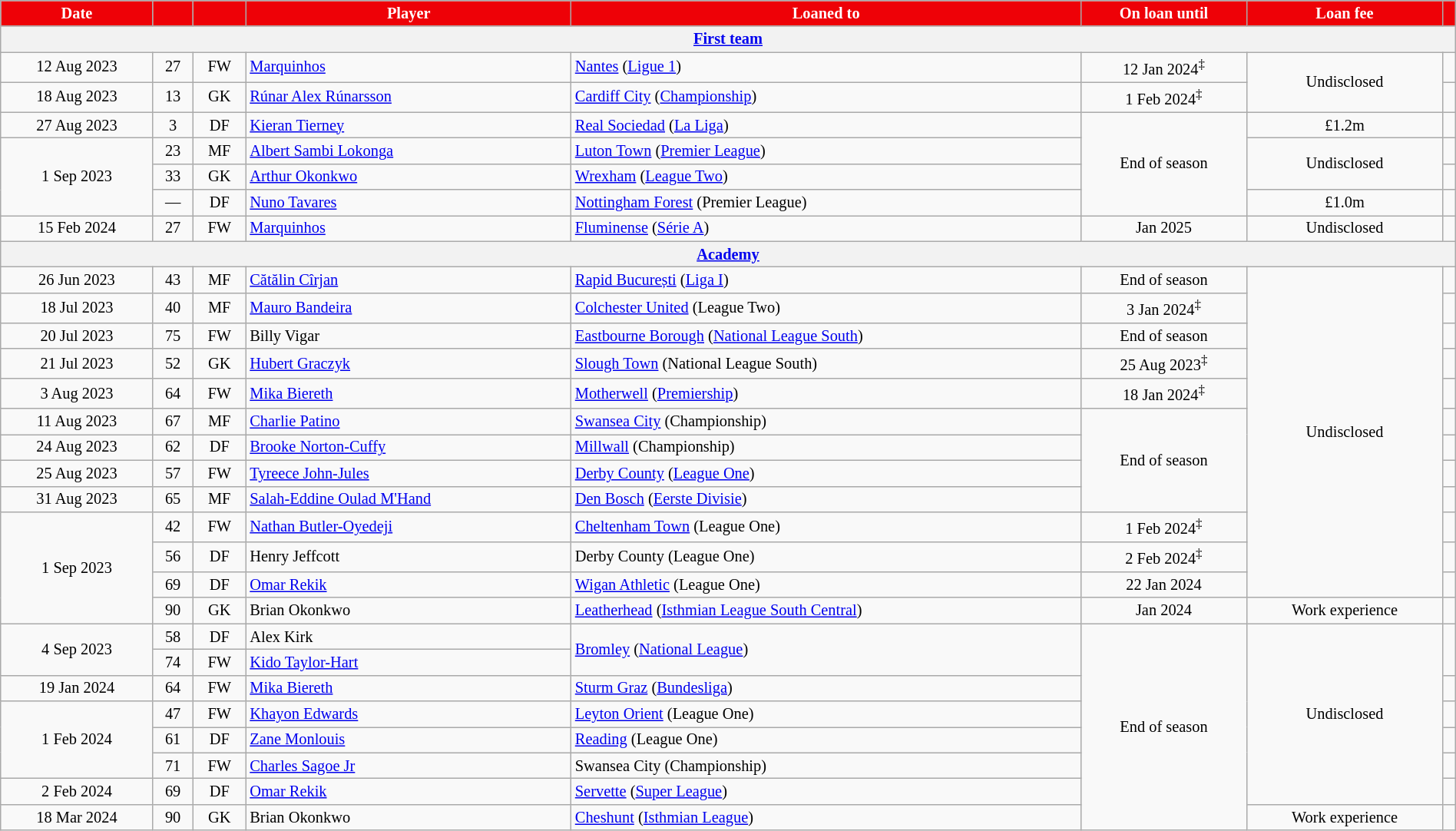<table class="wikitable sortable" style="text-align:center; font-size:85%; width:100%;">
<tr>
<th style="background-color:#ee0107; color:#ffffff;" class="unsortable">Date</th>
<th style="background-color:#ee0107; color:#ffffff;"></th>
<th style="background-color:#ee0107; color:#ffffff;"></th>
<th style="background-color:#ee0107; color:#ffffff;">Player</th>
<th style="background-color:#ee0107; color:#ffffff;">Loaned to</th>
<th style="background-color:#ee0107; color:#ffffff;" class="unsortable">On loan until</th>
<th style="background-color:#ee0107; color:#ffffff;">Loan fee</th>
<th style="background-color:#ee0107; color:#ffffff;" class="unsortable"></th>
</tr>
<tr>
<th colspan="8"><a href='#'>First team</a></th>
</tr>
<tr>
<td>12 Aug 2023</td>
<td>27</td>
<td>FW</td>
<td style="text-align:left;" data-sort-value="Marq"> <a href='#'>Marquinhos</a></td>
<td style="text-align:left;"> <a href='#'>Nantes</a> (<a href='#'>Ligue 1</a>)</td>
<td>12 Jan 2024<sup>‡</sup></td>
<td rowspan="2">Undisclosed</td>
<td></td>
</tr>
<tr>
<td>18 Aug 2023</td>
<td>13</td>
<td>GK</td>
<td style="text-align:left;" data-sort-value="Runa"> <a href='#'>Rúnar Alex Rúnarsson</a></td>
<td style="text-align:left;"> <a href='#'>Cardiff City</a> (<a href='#'>Championship</a>)</td>
<td>1 Feb 2024<sup>‡</sup></td>
<td></td>
</tr>
<tr>
<td>27 Aug 2023</td>
<td>3</td>
<td>DF</td>
<td style="text-align:left;" data-sort-value="Tier"> <a href='#'>Kieran Tierney</a></td>
<td style="text-align:left;"> <a href='#'>Real Sociedad</a> (<a href='#'>La Liga</a>)</td>
<td rowspan="4">End of season</td>
<td>£1.2m</td>
<td></td>
</tr>
<tr>
<td rowspan="3">1 Sep 2023</td>
<td>23</td>
<td>MF</td>
<td style="text-align:left;" data-sort-value="Samb"> <a href='#'>Albert Sambi Lokonga</a></td>
<td style="text-align:left;"> <a href='#'>Luton Town</a> (<a href='#'>Premier League</a>)</td>
<td rowspan="2">Undisclosed</td>
<td></td>
</tr>
<tr>
<td>33</td>
<td>GK</td>
<td style="text-align:left;" data-sort-value="OkoA"> <a href='#'>Arthur Okonkwo</a></td>
<td style="text-align:left;"> <a href='#'>Wrexham</a> (<a href='#'>League Two</a>)</td>
<td></td>
</tr>
<tr>
<td>—</td>
<td>DF</td>
<td style="text-align:left;" data-sort-value="Tava"> <a href='#'>Nuno Tavares</a></td>
<td style="text-align:left;"> <a href='#'>Nottingham Forest</a> (Premier League)</td>
<td>£1.0m</td>
<td></td>
</tr>
<tr>
<td>15 Feb 2024</td>
<td>27</td>
<td>FW</td>
<td style="text-align:left;" data-sort-value="Marq"> <a href='#'>Marquinhos</a></td>
<td style="text-align:left;"> <a href='#'>Fluminense</a> (<a href='#'>Série A</a>)</td>
<td>Jan 2025</td>
<td>Undisclosed</td>
<td></td>
</tr>
<tr>
<th colspan="8"><a href='#'>Academy</a></th>
</tr>
<tr>
<td>26 Jun 2023</td>
<td>43</td>
<td>MF</td>
<td style="text-align:left;" data-sort-value="Cirj"> <a href='#'>Cătălin Cîrjan</a></td>
<td style="text-align:left;"> <a href='#'>Rapid București</a> (<a href='#'>Liga I</a>)</td>
<td>End of season</td>
<td rowspan="12">Undisclosed</td>
<td></td>
</tr>
<tr>
<td>18 Jul 2023</td>
<td>40</td>
<td>MF</td>
<td style="text-align:left;" data-sort-value="Band"> <a href='#'>Mauro Bandeira</a></td>
<td style="text-align:left;"> <a href='#'>Colchester United</a> (League Two)</td>
<td>3 Jan 2024<sup>‡</sup></td>
<td></td>
</tr>
<tr>
<td>20 Jul 2023</td>
<td>75</td>
<td>FW</td>
<td style="text-align:left;" data-sort-value="Viga"> Billy Vigar</td>
<td style="text-align:left;"> <a href='#'>Eastbourne Borough</a> (<a href='#'>National League South</a>)</td>
<td>End of season</td>
<td></td>
</tr>
<tr>
<td>21 Jul 2023</td>
<td>52</td>
<td>GK</td>
<td style="text-align:left;" data-sort-value="Grac"> <a href='#'>Hubert Graczyk</a></td>
<td style="text-align:left;"> <a href='#'>Slough Town</a> (National League South)</td>
<td>25 Aug 2023<sup>‡</sup></td>
<td></td>
</tr>
<tr>
<td>3 Aug 2023</td>
<td>64</td>
<td>FW</td>
<td style="text-align:left;" data-sort-value="Bier"> <a href='#'>Mika Biereth</a></td>
<td style="text-align:left;"> <a href='#'>Motherwell</a> (<a href='#'>Premiership</a>)</td>
<td>18 Jan 2024<sup>‡</sup></td>
<td></td>
</tr>
<tr>
<td>11 Aug 2023</td>
<td>67</td>
<td>MF</td>
<td style="text-align:left;" data-sort-value="Pati"> <a href='#'>Charlie Patino</a></td>
<td style="text-align:left;"> <a href='#'>Swansea City</a> (Championship)</td>
<td rowspan="4">End of season</td>
<td></td>
</tr>
<tr>
<td>24 Aug 2023</td>
<td>62</td>
<td>DF</td>
<td style="text-align:left;" data-sort-value="Nort"> <a href='#'>Brooke Norton-Cuffy</a></td>
<td style="text-align:left;"> <a href='#'>Millwall</a> (Championship)</td>
<td></td>
</tr>
<tr>
<td>25 Aug 2023</td>
<td>57</td>
<td>FW</td>
<td style="text-align:left;" data-sort-value="John"> <a href='#'>Tyreece John-Jules</a></td>
<td style="text-align:left;"> <a href='#'>Derby County</a> (<a href='#'>League One</a>)</td>
<td></td>
</tr>
<tr>
<td>31 Aug 2023</td>
<td>65</td>
<td>MF</td>
<td style="text-align:left;" data-sort-value="Oula"> <a href='#'>Salah-Eddine Oulad M'Hand</a></td>
<td style="text-align:left;"> <a href='#'>Den Bosch</a> (<a href='#'>Eerste Divisie</a>)</td>
<td></td>
</tr>
<tr>
<td rowspan="4">1 Sep 2023</td>
<td>42</td>
<td>FW</td>
<td style="text-align:left;" data-sort-value="Butl"> <a href='#'>Nathan Butler-Oyedeji</a></td>
<td style="text-align:left;"> <a href='#'>Cheltenham Town</a> (League One)</td>
<td>1 Feb 2024<sup>‡</sup></td>
<td></td>
</tr>
<tr>
<td>56</td>
<td>DF</td>
<td style="text-align:left;" data-sort-value="Jeff"> Henry Jeffcott</td>
<td style="text-align:left;"> Derby County (League One)</td>
<td>2 Feb 2024<sup>‡</sup></td>
<td></td>
</tr>
<tr>
<td>69</td>
<td>DF</td>
<td style="text-align:left;" data-sort-value="Reki"> <a href='#'>Omar Rekik</a></td>
<td style="text-align:left;"> <a href='#'>Wigan Athletic</a> (League One)</td>
<td>22 Jan 2024</td>
<td></td>
</tr>
<tr>
<td>90</td>
<td>GK</td>
<td style="text-align:left;" data-sort-value="OkoB"> Brian Okonkwo</td>
<td style="text-align:left;"> <a href='#'>Leatherhead</a> (<a href='#'>Isthmian League South Central</a>)</td>
<td>Jan 2024</td>
<td>Work experience</td>
<td></td>
</tr>
<tr>
<td rowspan="2">4 Sep 2023</td>
<td>58</td>
<td>DF</td>
<td style="text-align:left;" data-sort-value="Kirk"> Alex Kirk</td>
<td rowspan="2" style="text-align:left;"> <a href='#'>Bromley</a> (<a href='#'>National League</a>)</td>
<td rowspan="8">End of season</td>
<td rowspan="7">Undisclosed</td>
<td rowspan="2"></td>
</tr>
<tr>
<td>74</td>
<td>FW</td>
<td style="text-align:left;" data-sort-value="Tayl"> <a href='#'>Kido Taylor-Hart</a></td>
</tr>
<tr>
<td>19 Jan 2024</td>
<td>64</td>
<td>FW</td>
<td style="text-align:left;" data-sort-value="Bier"> <a href='#'>Mika Biereth</a></td>
<td style="text-align:left;"> <a href='#'>Sturm Graz</a> (<a href='#'>Bundesliga</a>)</td>
<td></td>
</tr>
<tr>
<td rowspan="3">1 Feb 2024</td>
<td>47</td>
<td>FW</td>
<td style="text-align:left;" data-sort-value="Edwa"> <a href='#'>Khayon Edwards</a></td>
<td style="text-align:left;"> <a href='#'>Leyton Orient</a> (League One)</td>
<td></td>
</tr>
<tr>
<td>61</td>
<td>DF</td>
<td style="text-align:left;" data-sort-value="Monl"> <a href='#'>Zane Monlouis</a></td>
<td style="text-align:left;"> <a href='#'>Reading</a> (League One)</td>
<td></td>
</tr>
<tr>
<td>71</td>
<td>FW</td>
<td style="text-align:left;" data-sort-value="Sago"> <a href='#'>Charles Sagoe Jr</a></td>
<td style="text-align:left;"> Swansea City (Championship)</td>
<td></td>
</tr>
<tr>
<td>2 Feb 2024</td>
<td>69</td>
<td>DF</td>
<td style="text-align:left;" data-sort-value="Reki"> <a href='#'>Omar Rekik</a></td>
<td style="text-align:left;"> <a href='#'>Servette</a> (<a href='#'>Super League</a>)</td>
<td></td>
</tr>
<tr>
<td>18 Mar 2024</td>
<td>90</td>
<td>GK</td>
<td style="text-align:left;" data-sort-value="OkoB"> Brian Okonkwo</td>
<td style="text-align:left;"> <a href='#'>Cheshunt</a> (<a href='#'>Isthmian League</a>)</td>
<td>Work experience</td>
<td></td>
</tr>
</table>
